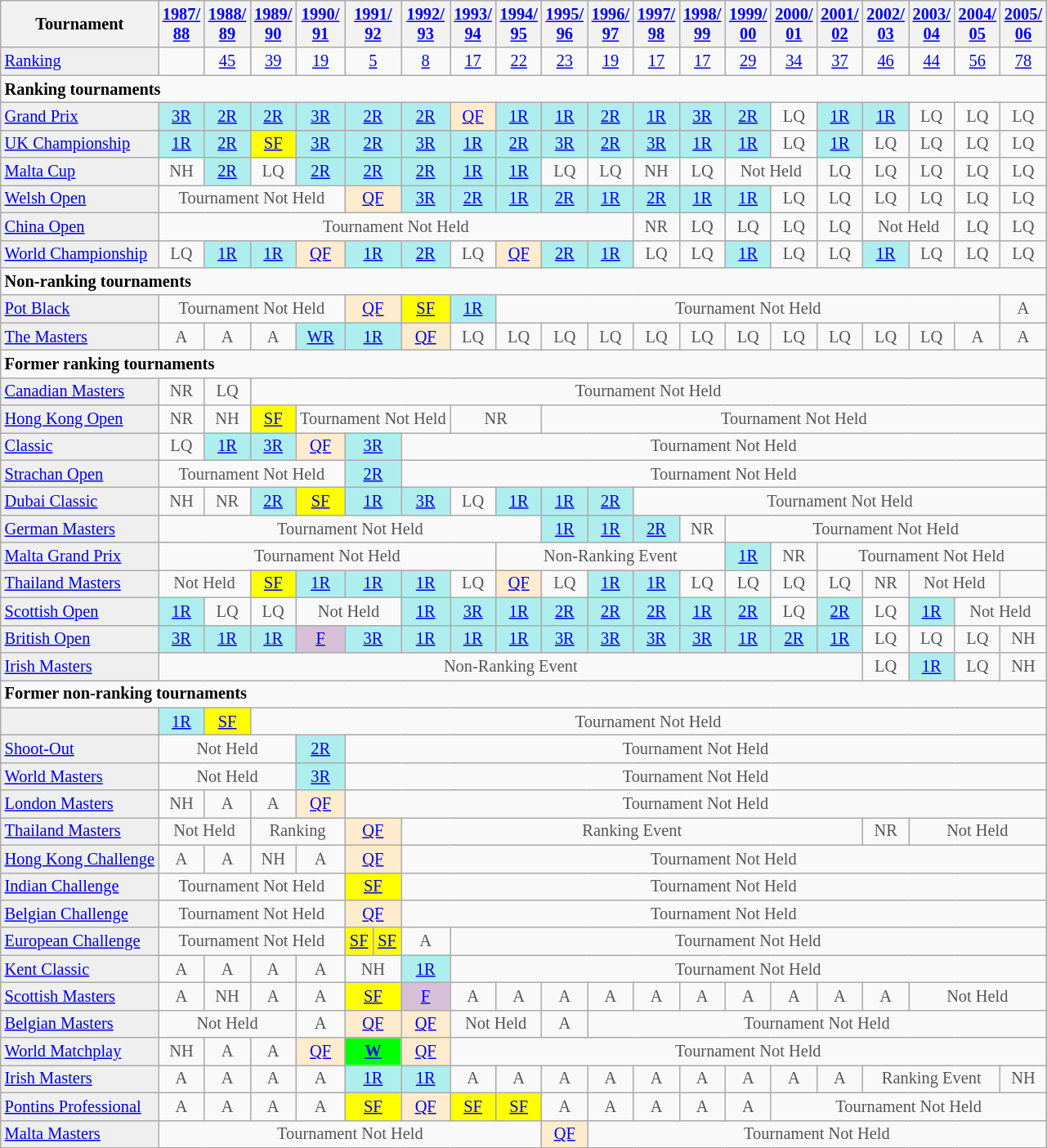<table class="wikitable" style="font-size:85%">
<tr>
<th>Tournament</th>
<th><a href='#'>1987/<br>88</a></th>
<th><a href='#'>1988/<br>89</a></th>
<th><a href='#'>1989/<br>90</a></th>
<th><a href='#'>1990/<br>91</a></th>
<th colspan="2"><a href='#'>1991/<br>92</a></th>
<th><a href='#'>1992/<br>93</a></th>
<th><a href='#'>1993/<br>94</a></th>
<th><a href='#'>1994/<br>95</a></th>
<th><a href='#'>1995/<br>96</a></th>
<th><a href='#'>1996/<br>97</a></th>
<th><a href='#'>1997/<br>98</a></th>
<th><a href='#'>1998/<br>99</a></th>
<th><a href='#'>1999/<br>00</a></th>
<th><a href='#'>2000/<br>01</a></th>
<th><a href='#'>2001/<br>02</a></th>
<th><a href='#'>2002/<br>03</a></th>
<th><a href='#'>2003/<br>04</a></th>
<th><a href='#'>2004/<br>05</a></th>
<th><a href='#'>2005/<br>06</a></th>
</tr>
<tr>
<td style="background:#EFEFEF;"><a href='#'>Ranking</a></td>
<td style="text-align:center;"></td>
<td style="text-align:center;"><a href='#'>45</a></td>
<td style="text-align:center;"><a href='#'>39</a></td>
<td style="text-align:center;"><a href='#'>19</a></td>
<td colspan="2" style="text-align:center;"><a href='#'>5</a></td>
<td style="text-align:center;"><a href='#'>8</a></td>
<td style="text-align:center;"><a href='#'>17</a></td>
<td style="text-align:center;"><a href='#'>22</a></td>
<td style="text-align:center;"><a href='#'>23</a></td>
<td style="text-align:center;"><a href='#'>19</a></td>
<td style="text-align:center;"><a href='#'>17</a></td>
<td style="text-align:center;"><a href='#'>17</a></td>
<td style="text-align:center;"><a href='#'>29</a></td>
<td style="text-align:center;"><a href='#'>34</a></td>
<td style="text-align:center;"><a href='#'>37</a></td>
<td style="text-align:center;"><a href='#'>46</a></td>
<td style="text-align:center;"><a href='#'>44</a></td>
<td style="text-align:center;"><a href='#'>56</a></td>
<td style="text-align:center;"><a href='#'>78</a></td>
</tr>
<tr>
<td colspan="30"><strong>Ranking tournaments</strong></td>
</tr>
<tr>
<td style="background:#EFEFEF;"><a href='#'>Grand Prix</a></td>
<td style="text-align:center; background:#afeeee;"><a href='#'>3R</a></td>
<td style="text-align:center; background:#afeeee;"><a href='#'>2R</a></td>
<td style="text-align:center; background:#afeeee;"><a href='#'>2R</a></td>
<td style="text-align:center; background:#afeeee;"><a href='#'>3R</a></td>
<td colspan="2" style="text-align:center; background:#afeeee;"><a href='#'>2R</a></td>
<td style="text-align:center; background:#afeeee;"><a href='#'>2R</a></td>
<td style="text-align:center; background:#ffebcd;"><a href='#'>QF</a></td>
<td style="text-align:center; background:#afeeee;"><a href='#'>1R</a></td>
<td style="text-align:center; background:#afeeee;"><a href='#'>1R</a></td>
<td style="text-align:center; background:#afeeee;"><a href='#'>2R</a></td>
<td style="text-align:center; background:#afeeee;"><a href='#'>1R</a></td>
<td style="text-align:center; background:#afeeee;"><a href='#'>3R</a></td>
<td style="text-align:center; background:#afeeee;"><a href='#'>2R</a></td>
<td style="text-align:center; color:#555555;">LQ</td>
<td style="text-align:center; background:#afeeee;"><a href='#'>1R</a></td>
<td style="text-align:center; background:#afeeee;"><a href='#'>1R</a></td>
<td style="text-align:center; color:#555555;">LQ</td>
<td style="text-align:center; color:#555555;">LQ</td>
<td style="text-align:center; color:#555555;">LQ</td>
</tr>
<tr>
<td style="background:#EFEFEF;"><a href='#'>UK Championship</a></td>
<td style="text-align:center; background:#afeeee;"><a href='#'>1R</a></td>
<td style="text-align:center; background:#afeeee;"><a href='#'>2R</a></td>
<td style="text-align:center; background:yellow;"><a href='#'>SF</a></td>
<td style="text-align:center; background:#afeeee;"><a href='#'>3R</a></td>
<td colspan="2" style="text-align:center; background:#afeeee;"><a href='#'>2R</a></td>
<td style="text-align:center; background:#afeeee;"><a href='#'>3R</a></td>
<td style="text-align:center; background:#afeeee;"><a href='#'>1R</a></td>
<td style="text-align:center; background:#afeeee;"><a href='#'>2R</a></td>
<td style="text-align:center; background:#afeeee;"><a href='#'>3R</a></td>
<td style="text-align:center; background:#afeeee;"><a href='#'>2R</a></td>
<td style="text-align:center; background:#afeeee;"><a href='#'>3R</a></td>
<td style="text-align:center; background:#afeeee;"><a href='#'>1R</a></td>
<td style="text-align:center; background:#afeeee;"><a href='#'>1R</a></td>
<td style="text-align:center; color:#555555;">LQ</td>
<td style="text-align:center; background:#afeeee;"><a href='#'>1R</a></td>
<td style="text-align:center; color:#555555;">LQ</td>
<td style="text-align:center; color:#555555;">LQ</td>
<td style="text-align:center; color:#555555;">LQ</td>
<td style="text-align:center; color:#555555;">LQ</td>
</tr>
<tr>
<td style="background:#EFEFEF;"><a href='#'>Malta Cup</a></td>
<td style="text-align:center; color:#555555;">NH</td>
<td style="text-align:center; background:#afeeee;"><a href='#'>2R</a></td>
<td style="text-align:center; color:#555555;">LQ</td>
<td style="text-align:center; background:#afeeee;"><a href='#'>2R</a></td>
<td colspan="2" style="text-align:center; background:#afeeee;"><a href='#'>2R</a></td>
<td style="text-align:center; background:#afeeee;"><a href='#'>2R</a></td>
<td style="text-align:center; background:#afeeee;"><a href='#'>1R</a></td>
<td style="text-align:center; background:#afeeee;"><a href='#'>1R</a></td>
<td style="text-align:center; color:#555555;">LQ</td>
<td style="text-align:center; color:#555555;">LQ</td>
<td style="text-align:center; color:#555555;">NH</td>
<td style="text-align:center; color:#555555;">LQ</td>
<td colspan="2" style="text-align:center; color:#555555;">Not Held</td>
<td style="text-align:center; color:#555555;">LQ</td>
<td style="text-align:center; color:#555555;">LQ</td>
<td style="text-align:center; color:#555555;">LQ</td>
<td style="text-align:center; color:#555555;">LQ</td>
<td style="text-align:center; color:#555555;">LQ</td>
</tr>
<tr>
<td style="background:#EFEFEF;"><a href='#'>Welsh Open</a></td>
<td colspan="4" style="text-align:center; color:#555555;">Tournament Not Held</td>
<td colspan="2" style="text-align:center; background:#ffebcd;"><a href='#'>QF</a></td>
<td style="text-align:center; background:#afeeee;"><a href='#'>3R</a></td>
<td style="text-align:center; background:#afeeee;"><a href='#'>2R</a></td>
<td style="text-align:center; background:#afeeee;"><a href='#'>1R</a></td>
<td style="text-align:center; background:#afeeee;"><a href='#'>2R</a></td>
<td style="text-align:center; background:#afeeee;"><a href='#'>1R</a></td>
<td style="text-align:center; background:#afeeee;"><a href='#'>2R</a></td>
<td style="text-align:center; background:#afeeee;"><a href='#'>1R</a></td>
<td style="text-align:center; background:#afeeee;"><a href='#'>1R</a></td>
<td style="text-align:center; color:#555555;">LQ</td>
<td style="text-align:center; color:#555555;">LQ</td>
<td style="text-align:center; color:#555555;">LQ</td>
<td style="text-align:center; color:#555555;">LQ</td>
<td style="text-align:center; color:#555555;">LQ</td>
<td style="text-align:center; color:#555555;">LQ</td>
</tr>
<tr>
<td style="background:#EFEFEF;"><a href='#'>China Open</a></td>
<td colspan="11" style="text-align:center; color:#555555;">Tournament Not Held</td>
<td style="text-align:center; color:#555555;">NR</td>
<td style="text-align:center; color:#555555;">LQ</td>
<td style="text-align:center; color:#555555;">LQ</td>
<td style="text-align:center; color:#555555;">LQ</td>
<td style="text-align:center; color:#555555;">LQ</td>
<td colspan="2" style="text-align:center; color:#555555;">Not Held</td>
<td style="text-align:center; color:#555555;">LQ</td>
<td style="text-align:center; color:#555555;">LQ</td>
</tr>
<tr>
<td style="background:#EFEFEF;"><a href='#'>World Championship</a></td>
<td style="text-align:center; color:#555555;">LQ</td>
<td style="text-align:center; background:#afeeee;"><a href='#'>1R</a></td>
<td style="text-align:center; background:#afeeee;"><a href='#'>1R</a></td>
<td style="text-align:center; background:#ffebcd;"><a href='#'>QF</a></td>
<td colspan="2" style="text-align:center; background:#afeeee;"><a href='#'>1R</a></td>
<td style="text-align:center; background:#afeeee;"><a href='#'>2R</a></td>
<td style="text-align:center; color:#555555;">LQ</td>
<td style="text-align:center; background:#ffebcd;"><a href='#'>QF</a></td>
<td style="text-align:center; background:#afeeee;"><a href='#'>2R</a></td>
<td style="text-align:center; background:#afeeee;"><a href='#'>1R</a></td>
<td style="text-align:center; color:#555555;">LQ</td>
<td style="text-align:center; color:#555555;">LQ</td>
<td style="text-align:center; background:#afeeee;"><a href='#'>1R</a></td>
<td style="text-align:center; color:#555555;">LQ</td>
<td style="text-align:center; color:#555555;">LQ</td>
<td style="text-align:center; background:#afeeee;"><a href='#'>1R</a></td>
<td style="text-align:center; color:#555555;">LQ</td>
<td style="text-align:center; color:#555555;">LQ</td>
<td style="text-align:center; color:#555555;">LQ</td>
</tr>
<tr>
<td colspan="30"><strong>Non-ranking tournaments</strong></td>
</tr>
<tr>
<td style="background:#EFEFEF;"><a href='#'>Pot Black</a></td>
<td colspan="4" style="text-align:center; color:#555555;">Tournament Not Held</td>
<td colspan="2" style="text-align:center; background:#ffebcd;"><a href='#'>QF</a></td>
<td style="text-align:center; background:yellow;"><a href='#'>SF</a></td>
<td style="text-align:center; background:#afeeee;"><a href='#'>1R</a></td>
<td colspan="11" style="text-align:center; color:#555555;">Tournament Not Held</td>
<td align="center" style="color:#555555;">A</td>
</tr>
<tr>
<td style="background:#EFEFEF;"><a href='#'>The Masters</a></td>
<td style="text-align:center; color:#555555;">A</td>
<td style="text-align:center; color:#555555;">A</td>
<td style="text-align:center; color:#555555;">A</td>
<td style="text-align:center; background:#afeeee;"><a href='#'>WR</a></td>
<td colspan="2" style="text-align:center; background:#afeeee;"><a href='#'>1R</a></td>
<td style="text-align:center; background:#ffebcd;"><a href='#'>QF</a></td>
<td style="text-align:center; color:#555555;">LQ</td>
<td style="text-align:center; color:#555555;">LQ</td>
<td style="text-align:center; color:#555555;">LQ</td>
<td style="text-align:center; color:#555555;">LQ</td>
<td style="text-align:center; color:#555555;">LQ</td>
<td style="text-align:center; color:#555555;">LQ</td>
<td style="text-align:center; color:#555555;">LQ</td>
<td style="text-align:center; color:#555555;">LQ</td>
<td style="text-align:center; color:#555555;">LQ</td>
<td style="text-align:center; color:#555555;">LQ</td>
<td style="text-align:center; color:#555555;">LQ</td>
<td style="text-align:center; color:#555555;">A</td>
<td style="text-align:center; color:#555555;">A</td>
</tr>
<tr>
<td colspan="30"><strong>Former ranking tournaments</strong></td>
</tr>
<tr>
<td style="background:#EFEFEF;"><a href='#'>Canadian Masters</a></td>
<td style="text-align:center; color:#555555;">NR</td>
<td style="text-align:center; color:#555555;">LQ</td>
<td colspan="30" style="text-align:center; color:#555555;">Tournament Not Held</td>
</tr>
<tr>
<td style="background:#EFEFEF;"><a href='#'>Hong Kong Open</a></td>
<td style="text-align:center; color:#555555;">NR</td>
<td style="text-align:center; color:#555555;">NH</td>
<td style="text-align:center; background:yellow;"><a href='#'>SF</a></td>
<td colspan="4" style="text-align:center; color:#555555;">Tournament Not Held</td>
<td colspan="2" style="text-align:center; color:#555555;">NR</td>
<td colspan="14" style="text-align:center; color:#555555;">Tournament Not Held</td>
</tr>
<tr>
<td style="background:#EFEFEF;"><a href='#'>Classic</a></td>
<td style="text-align:center; color:#555555;">LQ</td>
<td style="text-align:center; background:#afeeee;"><a href='#'>1R</a></td>
<td style="text-align:center; background:#afeeee;"><a href='#'>3R</a></td>
<td style="text-align:center; background:#ffebcd;"><a href='#'>QF</a></td>
<td colspan="2" style="text-align:center; background:#afeeee;"><a href='#'>3R</a></td>
<td colspan="20" style="text-align:center; color:#555555;">Tournament Not Held</td>
</tr>
<tr>
<td style="background:#EFEFEF;"><a href='#'>Strachan Open</a></td>
<td colspan="4" style="text-align:center; color:#555555;">Tournament Not Held</td>
<td colspan="2" style="text-align:center; background:#afeeee;"><a href='#'>2R</a></td>
<td colspan="20" style="text-align:center; color:#555555;">Tournament Not Held</td>
</tr>
<tr>
<td style="background:#EFEFEF;"><a href='#'>Dubai Classic</a></td>
<td style="text-align:center; color:#555555;">NH</td>
<td style="text-align:center; color:#555555;">NR</td>
<td style="text-align:center; background:#afeeee;"><a href='#'>2R</a></td>
<td style="text-align:center; background:yellow;"><a href='#'>SF</a></td>
<td colspan="2" style="text-align:center; background:#afeeee;"><a href='#'>1R</a></td>
<td style="text-align:center; background:#afeeee;"><a href='#'>3R</a></td>
<td style="text-align:center; color:#555555;">LQ</td>
<td style="text-align:center; background:#afeeee;"><a href='#'>1R</a></td>
<td style="text-align:center; background:#afeeee;"><a href='#'>1R</a></td>
<td style="text-align:center; background:#afeeee;"><a href='#'>2R</a></td>
<td colspan="30" style="text-align:center; color:#555555;">Tournament Not Held</td>
</tr>
<tr>
<td style="background:#EFEFEF;"><a href='#'>German Masters</a></td>
<td colspan="9" style="text-align:center; color:#555555;">Tournament Not Held</td>
<td style="text-align:center; background:#afeeee;"><a href='#'>1R</a></td>
<td style="text-align:center; background:#afeeee;"><a href='#'>1R</a></td>
<td style="text-align:center; background:#afeeee;"><a href='#'>2R</a></td>
<td style="text-align:center; color:#555555;">NR</td>
<td colspan="11" style="text-align:center; color:#555555;">Tournament Not Held</td>
</tr>
<tr>
<td style="background:#EFEFEF;"><a href='#'>Malta Grand Prix</a></td>
<td colspan="8" style="text-align:center; color:#555555;">Tournament Not Held</td>
<td colspan="5" style="text-align:center; color:#555555;">Non-Ranking Event</td>
<td style="text-align:center; background:#afeeee;"><a href='#'>1R</a></td>
<td style="text-align:center; color:#555555;">NR</td>
<td colspan="30" style="text-align:center; color:#555555;">Tournament Not Held</td>
</tr>
<tr>
<td style="background:#EFEFEF;"><a href='#'>Thailand Masters</a></td>
<td colspan="2" style="text-align:center; color:#555555;">Not Held</td>
<td style="text-align:center; background:yellow;"><a href='#'>SF</a></td>
<td style="text-align:center; background:#afeeee;"><a href='#'>1R</a></td>
<td colspan="2" style="text-align:center; background:#afeeee;"><a href='#'>1R</a></td>
<td style="text-align:center; background:#afeeee;"><a href='#'>1R</a></td>
<td style="text-align:center; color:#555555;">LQ</td>
<td style="text-align:center; background:#ffebcd;"><a href='#'>QF</a></td>
<td style="text-align:center; color:#555555;">LQ</td>
<td style="text-align:center; background:#afeeee;"><a href='#'>1R</a></td>
<td style="text-align:center; background:#afeeee;"><a href='#'>1R</a></td>
<td style="text-align:center; color:#555555;">LQ</td>
<td style="text-align:center; color:#555555;">LQ</td>
<td style="text-align:center; color:#555555;">LQ</td>
<td style="text-align:center; color:#555555;">LQ</td>
<td style="text-align:center; color:#555555;">NR</td>
<td colspan="2" style="text-align:center; color:#555555;">Not Held</td>
</tr>
<tr>
<td style="background:#EFEFEF;"><a href='#'>Scottish Open</a></td>
<td style="text-align:center; background:#afeeee;"><a href='#'>1R</a></td>
<td style="text-align:center; color:#555555;">LQ</td>
<td style="text-align:center; color:#555555;">LQ</td>
<td colspan="3" style="text-align:center; color:#555555;">Not Held</td>
<td style="text-align:center; background:#afeeee;"><a href='#'>1R</a></td>
<td style="text-align:center; background:#afeeee;"><a href='#'>3R</a></td>
<td style="text-align:center; background:#afeeee;"><a href='#'>1R</a></td>
<td style="text-align:center; background:#afeeee;"><a href='#'>2R</a></td>
<td style="text-align:center; background:#afeeee;"><a href='#'>2R</a></td>
<td style="text-align:center; background:#afeeee;"><a href='#'>2R</a></td>
<td style="text-align:center; background:#afeeee;"><a href='#'>1R</a></td>
<td style="text-align:center; background:#afeeee;"><a href='#'>2R</a></td>
<td style="text-align:center; color:#555555;">LQ</td>
<td style="text-align:center; background:#afeeee;"><a href='#'>2R</a></td>
<td style="text-align:center; color:#555555;">LQ</td>
<td style="text-align:center; background:#afeeee;"><a href='#'>1R</a></td>
<td colspan="8" style="text-align:center; color:#555555;">Not Held</td>
</tr>
<tr>
<td style="background:#EFEFEF;"><a href='#'>British Open</a></td>
<td style="text-align:center; background:#afeeee;"><a href='#'>3R</a></td>
<td style="text-align:center; background:#afeeee;"><a href='#'>1R</a></td>
<td style="text-align:center; background:#afeeee;"><a href='#'>1R</a></td>
<td style="text-align:center; background:#D8BFD8;"><a href='#'>F</a></td>
<td colspan="2" style="text-align:center; background:#afeeee;"><a href='#'>3R</a></td>
<td style="text-align:center; background:#afeeee;"><a href='#'>1R</a></td>
<td style="text-align:center; background:#afeeee;"><a href='#'>1R</a></td>
<td style="text-align:center; background:#afeeee;"><a href='#'>1R</a></td>
<td style="text-align:center; background:#afeeee;"><a href='#'>3R</a></td>
<td style="text-align:center; background:#afeeee;"><a href='#'>3R</a></td>
<td style="text-align:center; background:#afeeee;"><a href='#'>3R</a></td>
<td style="text-align:center; background:#afeeee;"><a href='#'>3R</a></td>
<td style="text-align:center; background:#afeeee;"><a href='#'>1R</a></td>
<td style="text-align:center; background:#afeeee;"><a href='#'>2R</a></td>
<td style="text-align:center; background:#afeeee;"><a href='#'>1R</a></td>
<td style="text-align:center; color:#555555;">LQ</td>
<td style="text-align:center; color:#555555;">LQ</td>
<td style="text-align:center; color:#555555;">LQ</td>
<td style="text-align:center; color:#555555;">NH</td>
</tr>
<tr>
<td style="background:#EFEFEF;"><a href='#'>Irish Masters</a></td>
<td colspan="16" style="text-align:center; color:#555555;">Non-Ranking Event</td>
<td style="text-align:center; color:#555555;">LQ</td>
<td style="text-align:center; background:#afeeee;"><a href='#'>1R</a></td>
<td style="text-align:center; color:#555555;">LQ</td>
<td style="text-align:center; color:#555555;">NH</td>
</tr>
<tr>
<td colspan="30"><strong>Former non-ranking tournaments</strong></td>
</tr>
<tr>
<td style="background:#EFEFEF;"></td>
<td style="text-align:center; background:#afeeee;"><a href='#'>1R</a></td>
<td style="text-align:center; background:yellow;"><a href='#'>SF</a></td>
<td colspan="30" style="text-align:center; color:#555555;">Tournament Not Held</td>
</tr>
<tr>
<td style="background:#EFEFEF;"><a href='#'>Shoot-Out</a></td>
<td colspan="3" style="text-align:center; color:#555555;">Not Held</td>
<td style="text-align:center; background:#afeeee;"><a href='#'>2R</a></td>
<td colspan="19" style="text-align:center; color:#555555;">Tournament Not Held</td>
</tr>
<tr>
<td style="background:#EFEFEF;"><a href='#'>World Masters</a></td>
<td colspan="3" style="text-align:center; color:#555555;">Not Held</td>
<td style="text-align:center; background:#afeeee;"><a href='#'>3R</a></td>
<td colspan="19" style="text-align:center; color:#555555;">Tournament Not Held</td>
</tr>
<tr>
<td style="background:#EFEFEF;"><a href='#'>London Masters</a></td>
<td style="text-align:center; color:#555555;">NH</td>
<td style="text-align:center; color:#555555;">A</td>
<td style="text-align:center; color:#555555;">A</td>
<td style="text-align:center; background:#ffebcd;"><a href='#'>QF</a></td>
<td colspan="19" style="text-align:center; color:#555555;">Tournament Not Held</td>
</tr>
<tr>
<td style="background:#EFEFEF;"><a href='#'>Thailand Masters</a></td>
<td colspan="2" style="text-align:center; color:#555555;">Not Held</td>
<td colspan="2" style="text-align:center; color:#555555;">Ranking</td>
<td colspan="2" style="text-align:center; background:#ffebcd;"><a href='#'>QF</a></td>
<td colspan="10" style="text-align:center; color:#555555;">Ranking Event</td>
<td style="text-align:center; color:#555555;">NR</td>
<td colspan="3" style="text-align:center; color:#555555;">Not Held</td>
</tr>
<tr>
<td style="background:#EFEFEF;"><a href='#'>Hong Kong Challenge</a></td>
<td style="text-align:center; color:#555555;">A</td>
<td style="text-align:center; color:#555555;">A</td>
<td style="text-align:center; color:#555555;">NH</td>
<td style="text-align:center; color:#555555;">A</td>
<td colspan="2" style="text-align:center; background:#ffebcd;"><a href='#'>QF</a></td>
<td colspan="30" style="text-align:center; color:#555555;">Tournament Not Held</td>
</tr>
<tr>
<td style="background:#EFEFEF;"><a href='#'>Indian Challenge</a></td>
<td colspan="4" style="text-align:center; color:#555555;">Tournament Not Held</td>
<td colspan="2" style="text-align:center; background:yellow;"><a href='#'>SF</a></td>
<td colspan="30" style="text-align:center; color:#555555;">Tournament Not Held</td>
</tr>
<tr>
<td style="background:#EFEFEF;"><a href='#'>Belgian Challenge</a></td>
<td colspan="4" style="text-align:center; color:#555555;">Tournament Not Held</td>
<td colspan="2" style="text-align:center; background:#ffebcd;"><a href='#'>QF</a></td>
<td colspan="30" style="text-align:center; color:#555555;">Tournament Not Held</td>
</tr>
<tr>
<td style="background:#EFEFEF;"><a href='#'>European Challenge</a></td>
<td colspan="4" style="text-align:center; color:#555555;">Tournament Not Held</td>
<td style="text-align:center; background:yellow;"><a href='#'>SF</a></td>
<td style="text-align:center; background:yellow;"><a href='#'>SF</a></td>
<td style="text-align:center; color:#555555;">A</td>
<td colspan="30" style="text-align:center; color:#555555;">Tournament Not Held</td>
</tr>
<tr>
<td style="background:#EFEFEF;"><a href='#'>Kent Classic</a></td>
<td style="text-align:center; color:#555555;">A</td>
<td style="text-align:center; color:#555555;">A</td>
<td style="text-align:center; color:#555555;">A</td>
<td style="text-align:center; color:#555555;">A</td>
<td colspan="2" style="text-align:center; color:#555555;">NH</td>
<td style="text-align:center; background:#afeeee;"><a href='#'>1R</a></td>
<td colspan="30" style="text-align:center; color:#555555;">Tournament Not Held</td>
</tr>
<tr>
<td style="background:#EFEFEF;"><a href='#'>Scottish Masters</a></td>
<td style="text-align:center; color:#555555;">A</td>
<td style="text-align:center; color:#555555;">NH</td>
<td style="text-align:center; color:#555555;">A</td>
<td style="text-align:center; color:#555555;">A</td>
<td colspan="2" style="text-align:center; background:yellow;"><a href='#'>SF</a></td>
<td style="text-align:center; background:#D8BFD8;"><a href='#'>F</a></td>
<td style="text-align:center; color:#555555;">A</td>
<td style="text-align:center; color:#555555;">A</td>
<td style="text-align:center; color:#555555;">A</td>
<td style="text-align:center; color:#555555;">A</td>
<td style="text-align:center; color:#555555;">A</td>
<td style="text-align:center; color:#555555;">A</td>
<td style="text-align:center; color:#555555;">A</td>
<td style="text-align:center; color:#555555;">A</td>
<td style="text-align:center; color:#555555;">A</td>
<td style="text-align:center; color:#555555;">A</td>
<td colspan="3" style="text-align:center; color:#555555;">Not Held</td>
</tr>
<tr>
<td style="background:#EFEFEF;"><a href='#'>Belgian Masters</a></td>
<td colspan="3" style="text-align:center; color:#555555;">Not Held</td>
<td style="text-align:center; color:#555555;">A</td>
<td colspan="2" style="text-align:center; background:#ffebcd;"><a href='#'>QF</a></td>
<td style="text-align:center; background:#ffebcd;"><a href='#'>QF</a></td>
<td colspan="2" style="text-align:center; color:#555555;">Not Held</td>
<td style="text-align:center; color:#555555;">A</td>
<td colspan="30" style="text-align:center; color:#555555;">Tournament Not Held</td>
</tr>
<tr>
<td style="background:#EFEFEF;"><a href='#'>World Matchplay</a></td>
<td style="text-align:center; color:#555555;">NH</td>
<td style="text-align:center; color:#555555;">A</td>
<td style="text-align:center; color:#555555;">A</td>
<td style="text-align:center; background:#ffebcd;"><a href='#'>QF</a></td>
<td colspan="2" style="text-align:center; background:#00ff00;"><a href='#'><strong>W</strong></a></td>
<td style="text-align:center; background:#ffebcd;"><a href='#'>QF</a></td>
<td colspan="30" style="text-align:center; color:#555555;">Tournament Not Held</td>
</tr>
<tr>
<td style="background:#EFEFEF;"><a href='#'>Irish Masters</a></td>
<td style="text-align:center; color:#555555;">A</td>
<td style="text-align:center; color:#555555;">A</td>
<td style="text-align:center; color:#555555;">A</td>
<td style="text-align:center; color:#555555;">A</td>
<td colspan="2" style="text-align:center; background:#afeeee;"><a href='#'>1R</a></td>
<td style="text-align:center; background:#afeeee;"><a href='#'>1R</a></td>
<td style="text-align:center; color:#555555;">A</td>
<td style="text-align:center; color:#555555;">A</td>
<td style="text-align:center; color:#555555;">A</td>
<td style="text-align:center; color:#555555;">A</td>
<td style="text-align:center; color:#555555;">A</td>
<td style="text-align:center; color:#555555;">A</td>
<td style="text-align:center; color:#555555;">A</td>
<td style="text-align:center; color:#555555;">A</td>
<td style="text-align:center; color:#555555;">A</td>
<td colspan="3" style="text-align:center; color:#555555;">Ranking Event</td>
<td style="text-align:center; color:#555555;">NH</td>
</tr>
<tr>
<td style="background:#EFEFEF;"><a href='#'>Pontins Professional</a></td>
<td style="text-align:center; color:#555555;">A</td>
<td style="text-align:center; color:#555555;">A</td>
<td style="text-align:center; color:#555555;">A</td>
<td style="text-align:center; color:#555555;">A</td>
<td colspan="2" style="text-align:center; background:yellow;"><a href='#'>SF</a></td>
<td style="text-align:center; background:#ffebcd;"><a href='#'>QF</a></td>
<td style="text-align:center; background:yellow;"><a href='#'>SF</a></td>
<td style="text-align:center; background:yellow;"><a href='#'>SF</a></td>
<td style="text-align:center; color:#555555;">A</td>
<td style="text-align:center; color:#555555;">A</td>
<td style="text-align:center; color:#555555;">A</td>
<td style="text-align:center; color:#555555;">A</td>
<td style="text-align:center; color:#555555;">A</td>
<td colspan="30" style="text-align:center; color:#555555;">Tournament Not Held</td>
</tr>
<tr>
<td style="background:#EFEFEF;"><a href='#'>Malta Masters</a></td>
<td colspan="9" style="text-align:center; color:#555555;">Tournament Not Held</td>
<td style="text-align:center; background:#ffebcd;"><a href='#'>QF</a></td>
<td colspan="30" style="text-align:center; color:#555555;">Tournament Not Held</td>
</tr>
</table>
